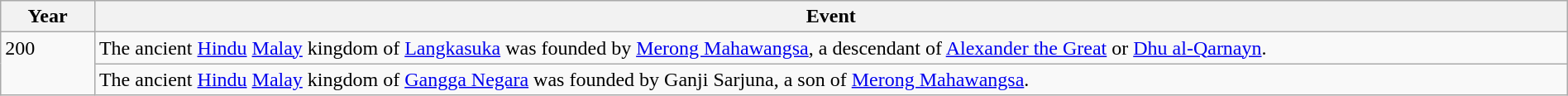<table class="wikitable" width="100%">
<tr>
<th style="width:6%">Year</th>
<th>Event</th>
</tr>
<tr>
<td rowspan="2" valign="top">200</td>
<td>The ancient <a href='#'>Hindu</a> <a href='#'>Malay</a> kingdom of <a href='#'>Langkasuka</a> was founded by <a href='#'>Merong Mahawangsa</a>, a descendant of <a href='#'>Alexander the Great</a> or <a href='#'>Dhu al-Qarnayn</a>.</td>
</tr>
<tr>
<td>The ancient <a href='#'>Hindu</a> <a href='#'>Malay</a> kingdom of <a href='#'>Gangga Negara</a> was founded by Ganji Sarjuna, a son of <a href='#'>Merong Mahawangsa</a>.</td>
</tr>
</table>
